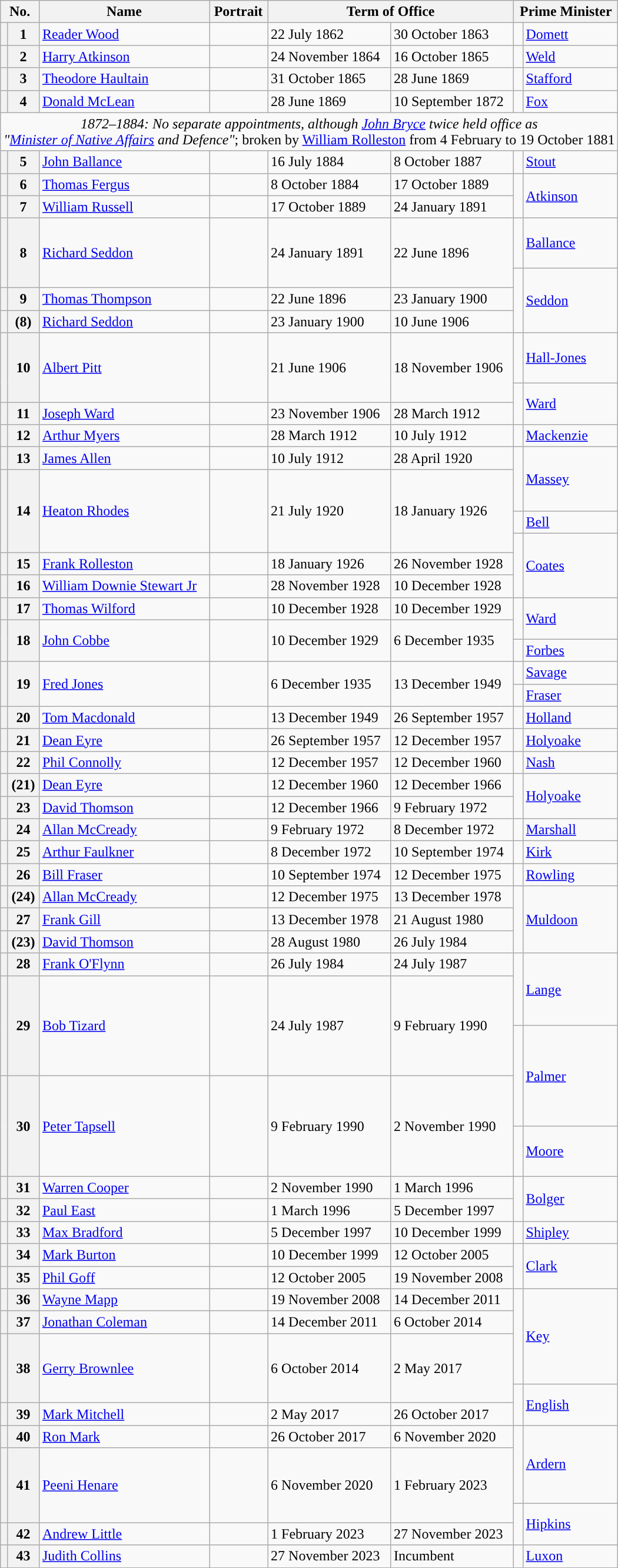<table class="wikitable">
<tr>
<th colspan="2">No.</th>
<th>Name</th>
<th>Portrait</th>
<th colspan="2">Term of Office</th>
<th colspan="2">Prime Minister</th>
</tr>
<tr>
<th style="color:inherit;background:"></th>
<th>1</th>
<td><a href='#'>Reader Wood</a></td>
<td></td>
<td>22 July 1862</td>
<td>30 October 1863</td>
<td style="color:inherit;background:"></td>
<td><a href='#'>Domett</a></td>
</tr>
<tr>
<th style="color:inherit;background:"></th>
<th>2</th>
<td><a href='#'>Harry Atkinson</a></td>
<td></td>
<td>24 November 1864</td>
<td>16 October 1865</td>
<td style="color:inherit;background:"></td>
<td><a href='#'>Weld</a></td>
</tr>
<tr>
<th style="color:inherit;background:"></th>
<th>3</th>
<td><a href='#'>Theodore Haultain</a></td>
<td></td>
<td>31 October 1865</td>
<td>28 June 1869</td>
<td style="color:inherit;background:"></td>
<td><a href='#'>Stafford</a></td>
</tr>
<tr>
<th style="color:inherit;background:"></th>
<th>4</th>
<td><a href='#'>Donald McLean</a></td>
<td></td>
<td>28 June 1869</td>
<td>10 September 1872</td>
<td style="color:inherit;background:"></td>
<td><a href='#'>Fox</a></td>
</tr>
<tr>
<td colspan=8 align=center><em>1872–1884: No separate appointments, although <a href='#'>John Bryce</a> twice held office as<br>"<a href='#'>Minister of Native Affairs</a> and Defence"</em>; broken by <a href='#'>William Rolleston</a> from 4 February to 19 October 1881</td>
</tr>
<tr>
<th style="color:inherit;background:"></th>
<th>5</th>
<td><a href='#'>John Ballance</a></td>
<td></td>
<td>16 July 1884</td>
<td>8 October 1887</td>
<td style="color:inherit;background:"></td>
<td><a href='#'>Stout</a></td>
</tr>
<tr>
<th style="color:inherit;background:"></th>
<th>6</th>
<td><a href='#'>Thomas Fergus</a></td>
<td></td>
<td>8 October 1884</td>
<td>17 October 1889</td>
<td rowspan="2" style="color:inherit;background:"></td>
<td rowspan="2"><a href='#'>Atkinson</a></td>
</tr>
<tr>
<th style="color:inherit;background:"></th>
<th>7</th>
<td><a href='#'>William Russell</a></td>
<td></td>
<td>17 October 1889</td>
<td>24 January 1891</td>
</tr>
<tr>
<th height=50 style="border-bottom:solid 0 grey; background:"></th>
<th rowspan=2>8</th>
<td rowspan=2><a href='#'>Richard Seddon</a></td>
<td rowspan=2></td>
<td rowspan=2>24 January 1891</td>
<td rowspan=2>22 June 1896</td>
<td style="color:inherit;background:"></td>
<td><a href='#'>Ballance</a></td>
</tr>
<tr>
<th height=15 style="border-top:solid 0 grey; background:"></th>
<td style="border-bottom:solid 0 grey; background:"></td>
<td rowspan=3><a href='#'>Seddon</a></td>
</tr>
<tr>
<th style="color:inherit;background:"></th>
<th>9</th>
<td><a href='#'>Thomas Thompson</a></td>
<td></td>
<td>22 June 1896</td>
<td>23 January 1900</td>
<td rowspan=2 style="border-top:solid 0 grey; background:"></td>
</tr>
<tr>
<th style="color:inherit;background:"></th>
<th>(8)</th>
<td><a href='#'>Richard Seddon</a></td>
<td></td>
<td>23 January 1900</td>
<td>10 June 1906</td>
</tr>
<tr>
<th height=50 style="border-bottom:solid 0 grey; background:"></th>
<th rowspan=2>10</th>
<td rowspan=2><a href='#'>Albert Pitt</a></td>
<td rowspan=2></td>
<td rowspan=2>21 June 1906</td>
<td rowspan=2>18 November 1906</td>
<td style="color:inherit;background:"></td>
<td><a href='#'>Hall-Jones</a></td>
</tr>
<tr>
<th height=15 style="border-top:solid 0 grey; background:"></th>
<td style="border-bottom:solid 0 grey; background:"></td>
<td rowspan=2><a href='#'>Ward</a></td>
</tr>
<tr>
<th style="color:inherit;background:"></th>
<th>11</th>
<td><a href='#'>Joseph Ward</a></td>
<td></td>
<td>23 November 1906</td>
<td>28 March 1912</td>
<td style="border-top:solid 0 grey; background:"></td>
</tr>
<tr>
<th style="color:inherit;background:"></th>
<th>12</th>
<td><a href='#'>Arthur Myers</a></td>
<td></td>
<td>28 March 1912</td>
<td>10 July 1912</td>
<td style="color:inherit;background:"></td>
<td><a href='#'>Mackenzie</a></td>
</tr>
<tr>
<th style="color:inherit;background:"></th>
<th>13</th>
<td><a href='#'>James Allen</a></td>
<td></td>
<td>10 July 1912</td>
<td>28 April 1920</td>
<td style="border-bottom:solid 0 grey; background:"></td>
<td rowspan=2><a href='#'>Massey</a></td>
</tr>
<tr>
<th rowspan=3 style="color:inherit;background:"></th>
<th rowspan=3>14</th>
<td rowspan=3><a href='#'>Heaton Rhodes</a></td>
<td rowspan=3></td>
<td rowspan=3>21 July 1920</td>
<td rowspan=3>18 January 1926</td>
<td height=40 style="border-top:solid 0 grey; background:"></td>
</tr>
<tr>
<td height=15 style="color:inherit;background:"></td>
<td><a href='#'>Bell</a></td>
</tr>
<tr>
<td height=15 style="border-bottom:solid 0 grey; background:"></td>
<td rowspan=3><a href='#'>Coates</a></td>
</tr>
<tr>
<th style="color:inherit;background:"></th>
<th>15</th>
<td><a href='#'>Frank Rolleston</a></td>
<td></td>
<td>18 January 1926</td>
<td>26 November 1928</td>
<td rowspan=2 style="border-top:solid 0 grey; background:"></td>
</tr>
<tr>
<th style="color:inherit;background:"></th>
<th>16</th>
<td><a href='#'>William Downie Stewart Jr</a></td>
<td></td>
<td>28 November 1928</td>
<td>10 December 1928</td>
</tr>
<tr>
<th style="color:inherit;background:"></th>
<th>17</th>
<td><a href='#'>Thomas Wilford</a></td>
<td></td>
<td>10 December 1928</td>
<td>10 December 1929</td>
<td rowspan="2" style="color:inherit;background:"></td>
<td rowspan="2"><a href='#'>Ward</a></td>
</tr>
<tr>
<th height=15 style="border-bottom:solid 0 grey; background:"></th>
<th rowspan="2">18</th>
<td rowspan="2"><a href='#'>John Cobbe</a></td>
<td rowspan="2"></td>
<td rowspan="2">10 December 1929</td>
<td rowspan="2">6 December 1935</td>
</tr>
<tr>
<th height=15 style="border-top:solid 0 grey; background:"></th>
<td style="color:inherit;background:"></td>
<td><a href='#'>Forbes</a></td>
</tr>
<tr>
<th rowspan="2" style="color:inherit;background:"></th>
<th rowspan="2">19</th>
<td rowspan="2"><a href='#'>Fred Jones</a></td>
<td rowspan="2"></td>
<td rowspan="2">6 December 1935</td>
<td rowspan="2">13 December 1949</td>
<td style="color:inherit;background:"></td>
<td><a href='#'>Savage</a></td>
</tr>
<tr>
<td style="color:inherit;background:"></td>
<td><a href='#'>Fraser</a></td>
</tr>
<tr>
<th style="color:inherit;background:"></th>
<th>20</th>
<td><a href='#'>Tom Macdonald</a></td>
<td></td>
<td>13 December 1949</td>
<td>26 September 1957</td>
<td style="color:inherit;background:"></td>
<td><a href='#'>Holland</a></td>
</tr>
<tr>
<th style="color:inherit;background:"></th>
<th>21</th>
<td><a href='#'>Dean Eyre</a></td>
<td></td>
<td>26 September 1957</td>
<td>12 December 1957</td>
<td style="color:inherit;background:"></td>
<td><a href='#'>Holyoake</a></td>
</tr>
<tr>
<th style="color:inherit;background:"></th>
<th>22</th>
<td><a href='#'>Phil Connolly</a></td>
<td></td>
<td>12 December 1957</td>
<td>12 December 1960</td>
<td style="color:inherit;background:"></td>
<td><a href='#'>Nash</a></td>
</tr>
<tr>
<th style="color:inherit;background:"></th>
<th>(21)</th>
<td><a href='#'>Dean Eyre</a></td>
<td></td>
<td>12 December 1960</td>
<td>12 December 1966</td>
<td rowspan="2" style="color:inherit;background:"></td>
<td rowspan="2"><a href='#'>Holyoake</a></td>
</tr>
<tr>
<th style="color:inherit;background:"></th>
<th>23</th>
<td><a href='#'>David Thomson</a></td>
<td></td>
<td>12 December 1966</td>
<td>9 February 1972</td>
</tr>
<tr>
<th style="color:inherit;background:"></th>
<th>24</th>
<td><a href='#'>Allan McCready</a></td>
<td></td>
<td>9 February 1972</td>
<td>8 December 1972</td>
<td style="color:inherit;background:"></td>
<td><a href='#'>Marshall</a></td>
</tr>
<tr>
<th style="color:inherit;background:"></th>
<th>25</th>
<td><a href='#'>Arthur Faulkner</a></td>
<td></td>
<td>8 December 1972</td>
<td>10 September 1974</td>
<td style="color:inherit;background:"></td>
<td><a href='#'>Kirk</a></td>
</tr>
<tr>
<th style="color:inherit;background:"></th>
<th>26</th>
<td><a href='#'>Bill Fraser</a></td>
<td></td>
<td>10 September 1974</td>
<td>12 December 1975</td>
<td style="color:inherit;background:"></td>
<td><a href='#'>Rowling</a></td>
</tr>
<tr>
<th style="color:inherit;background:"></th>
<th>(24)</th>
<td><a href='#'>Allan McCready</a></td>
<td></td>
<td>12 December 1975</td>
<td>13 December 1978</td>
<td rowspan="3" style="color:inherit;background:"></td>
<td rowspan="3"><a href='#'>Muldoon</a></td>
</tr>
<tr>
<th style="color:inherit;background:"></th>
<th>27</th>
<td><a href='#'>Frank Gill</a></td>
<td></td>
<td>13 December 1978</td>
<td>21 August 1980</td>
</tr>
<tr>
<th style="color:inherit;background:"></th>
<th>(23)</th>
<td><a href='#'>David Thomson</a></td>
<td></td>
<td>28 August 1980</td>
<td>26 July 1984</td>
</tr>
<tr>
<th style="color:inherit;background:"></th>
<th>28</th>
<td><a href='#'>Frank O'Flynn</a></td>
<td></td>
<td>26 July 1984</td>
<td>24 July 1987</td>
<td rowspan=2 style="color:inherit;background:"></td>
<td rowspan=2><a href='#'>Lange</a></td>
</tr>
<tr>
<th height=50 style="border-bottom:solid 0 grey; background:"></th>
<th rowspan=2>29</th>
<td rowspan=2><a href='#'>Bob Tizard</a></td>
<td rowspan=2></td>
<td rowspan=2>24 July 1987</td>
<td rowspan=2>9 February 1990</td>
</tr>
<tr>
<th height=50 style="border-top:solid 0 grey; background:"></th>
<td rowspan=2 style="color:inherit;background:"></td>
<td rowspan=2><a href='#'>Palmer</a></td>
</tr>
<tr>
<th height=50 style="border-bottom:solid 0 grey; background:"></th>
<th rowspan=2>30</th>
<td rowspan=2><a href='#'>Peter Tapsell</a></td>
<td rowspan=2></td>
<td rowspan=2>9 February 1990</td>
<td rowspan=2>2 November 1990</td>
</tr>
<tr>
<th height=50 style="border-top:solid 0 grey; background:"></th>
<td style="color:inherit;background:"></td>
<td><a href='#'>Moore</a></td>
</tr>
<tr>
<th style="color:inherit;background:"></th>
<th>31</th>
<td><a href='#'>Warren Cooper</a></td>
<td></td>
<td>2 November 1990</td>
<td>1 March 1996</td>
<td rowspan="2" style="color:inherit;background:"></td>
<td rowspan="2"><a href='#'>Bolger</a></td>
</tr>
<tr>
<th style="color:inherit;background:"></th>
<th>32</th>
<td><a href='#'>Paul East</a></td>
<td></td>
<td>1 March 1996</td>
<td>5 December 1997</td>
</tr>
<tr>
<th style="color:inherit;background:"></th>
<th>33</th>
<td><a href='#'>Max Bradford</a></td>
<td></td>
<td>5 December 1997</td>
<td>10 December 1999</td>
<td style="color:inherit;background:"></td>
<td><a href='#'>Shipley</a></td>
</tr>
<tr>
<th style="color:inherit;background:"></th>
<th>34</th>
<td><a href='#'>Mark Burton</a></td>
<td></td>
<td>10 December 1999</td>
<td>12 October 2005</td>
<td rowspan="2" style="color:inherit;background:"></td>
<td rowspan="2"><a href='#'>Clark</a></td>
</tr>
<tr>
<th style="color:inherit;background:"></th>
<th>35</th>
<td><a href='#'>Phil Goff</a></td>
<td></td>
<td>12 October 2005</td>
<td>19 November 2008</td>
</tr>
<tr>
<th style="color:inherit;background:"></th>
<th>36</th>
<td><a href='#'>Wayne Mapp</a></td>
<td></td>
<td>19 November 2008</td>
<td>14 December 2011</td>
<td rowspan="3" style="color:inherit;background:"></td>
<td rowspan="3"><a href='#'>Key</a></td>
</tr>
<tr>
<th style="color:inherit;background:"></th>
<th>37</th>
<td><a href='#'>Jonathan Coleman</a></td>
<td></td>
<td>14 December 2011</td>
<td>6 October 2014</td>
</tr>
<tr>
<th height=50 style="border-bottom:solid 0 grey; background:"></th>
<th rowspan="2">38</th>
<td rowspan="2"><a href='#'>Gerry Brownlee</a></td>
<td rowspan="2"></td>
<td rowspan="2">6 October 2014</td>
<td rowspan="2">2 May 2017</td>
</tr>
<tr>
<th height=15 style="border-top:solid 0 grey; background:"></th>
<td rowspan="2" style="color:inherit;background:"></td>
<td rowspan="2"><a href='#'>English</a></td>
</tr>
<tr>
<th style="color:inherit;background:"></th>
<th>39</th>
<td><a href='#'>Mark Mitchell</a></td>
<td></td>
<td>2 May 2017</td>
<td>26 October 2017</td>
</tr>
<tr>
<th style="color:inherit;background:"></th>
<th>40</th>
<td><a href='#'>Ron Mark</a></td>
<td></td>
<td>26 October 2017</td>
<td>6 November 2020</td>
<td rowspan=2 height=15 style="border-top:solid 0 gray; background:"></td>
<td rowspan=2><a href='#'>Ardern</a></td>
</tr>
<tr>
<th height=56 style="border-bottom:solid 0 grey; background:"></th>
<th rowspan=2>41</th>
<td rowspan=2><a href='#'>Peeni Henare</a></td>
<td rowspan=2></td>
<td rowspan=2>6 November 2020</td>
<td rowspan=2>1 February 2023</td>
</tr>
<tr>
<th height=15 style="border-top:solid 0 grey; background:"></th>
<td rowspan=2 style="color:inherit;background:"></td>
<td rowspan=2><a href='#'>Hipkins</a></td>
</tr>
<tr>
<th style="color:inherit;background:"></th>
<th>42</th>
<td><a href='#'>Andrew Little</a></td>
<td></td>
<td>1 February 2023</td>
<td>27 November 2023</td>
</tr>
<tr>
<th style="color:inherit;background:"></th>
<th>43</th>
<td><a href='#'>Judith Collins</a></td>
<td></td>
<td>27 November 2023</td>
<td>Incumbent</td>
<td style="color:inherit;background:"></td>
<td><a href='#'>Luxon</a></td>
</tr>
</table>
